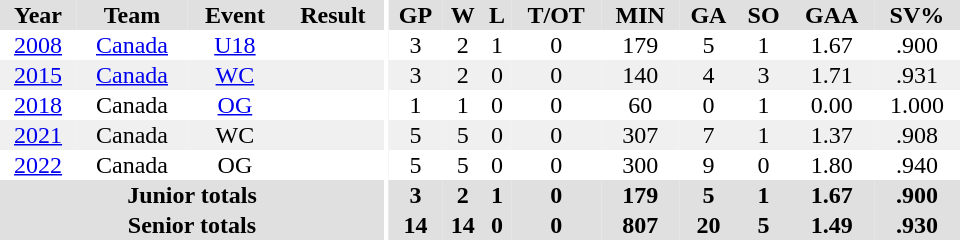<table border="0" cellpadding="1" cellspacing="0" ID="Table3" style="text-align:center; width:40em">
<tr ALIGN="center" bgcolor="#e0e0e0">
<th>Year</th>
<th>Team</th>
<th>Event</th>
<th>Result</th>
<th rowspan="99" bgcolor="#ffffff"></th>
<th>GP</th>
<th>W</th>
<th>L</th>
<th>T/OT</th>
<th>MIN</th>
<th>GA</th>
<th>SO</th>
<th>GAA</th>
<th>SV%</th>
</tr>
<tr ALIGN="center">
<td><a href='#'>2008</a></td>
<td><a href='#'>Canada</a></td>
<td><a href='#'>U18</a></td>
<td></td>
<td>3</td>
<td>2</td>
<td>1</td>
<td>0</td>
<td>179</td>
<td>5</td>
<td>1</td>
<td>1.67</td>
<td>.900</td>
</tr>
<tr ALIGN="center" bgcolor="#f0f0f0">
<td><a href='#'>2015</a></td>
<td><a href='#'>Canada</a></td>
<td><a href='#'>WC</a></td>
<td></td>
<td>3</td>
<td>2</td>
<td>0</td>
<td>0</td>
<td>140</td>
<td>4</td>
<td>3</td>
<td>1.71</td>
<td>.931</td>
</tr>
<tr ALIGN="center">
<td><a href='#'>2018</a></td>
<td>Canada</td>
<td><a href='#'>OG</a></td>
<td></td>
<td>1</td>
<td>1</td>
<td>0</td>
<td>0</td>
<td>60</td>
<td>0</td>
<td>1</td>
<td>0.00</td>
<td>1.000</td>
</tr>
<tr ALIGN="center" bgcolor="#f0f0f0">
<td><a href='#'>2021</a></td>
<td>Canada</td>
<td>WC</td>
<td></td>
<td>5</td>
<td>5</td>
<td>0</td>
<td>0</td>
<td>307</td>
<td>7</td>
<td>1</td>
<td>1.37</td>
<td>.908</td>
</tr>
<tr ALIGN="center">
<td><a href='#'>2022</a></td>
<td>Canada</td>
<td>OG</td>
<td></td>
<td>5</td>
<td>5</td>
<td>0</td>
<td>0</td>
<td>300</td>
<td>9</td>
<td>0</td>
<td>1.80</td>
<td>.940</td>
</tr>
<tr ALIGN="center" bgcolor="#e0e0e0">
<th colspan=4>Junior totals</th>
<th>3</th>
<th>2</th>
<th>1</th>
<th>0</th>
<th>179</th>
<th>5</th>
<th>1</th>
<th>1.67</th>
<th>.900</th>
</tr>
<tr ALIGN="center" bgcolor="#e0e0e0">
<th colspan=4>Senior totals</th>
<th>14</th>
<th>14</th>
<th>0</th>
<th>0</th>
<th>807</th>
<th>20</th>
<th>5</th>
<th>1.49</th>
<th>.930</th>
</tr>
</table>
